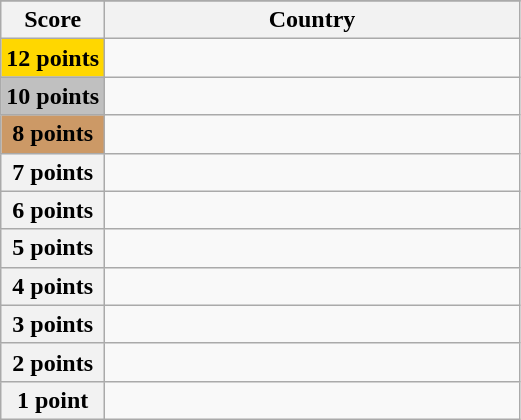<table class="wikitable">
<tr>
</tr>
<tr>
<th scope="col" width="20%">Score</th>
<th scope="col">Country</th>
</tr>
<tr>
<th scope="row" style="background:gold">12 points</th>
<td></td>
</tr>
<tr>
<th scope="row" style="background:silver">10 points</th>
<td></td>
</tr>
<tr>
<th scope="row" style="background:#CC9966">8 points</th>
<td></td>
</tr>
<tr>
<th scope="row">7 points</th>
<td></td>
</tr>
<tr>
<th scope="row">6 points</th>
<td></td>
</tr>
<tr>
<th scope="row">5 points</th>
<td></td>
</tr>
<tr>
<th scope="row">4 points</th>
<td></td>
</tr>
<tr>
<th scope="row">3 points</th>
<td></td>
</tr>
<tr>
<th scope="row">2 points</th>
<td></td>
</tr>
<tr>
<th scope="row">1 point</th>
<td></td>
</tr>
</table>
